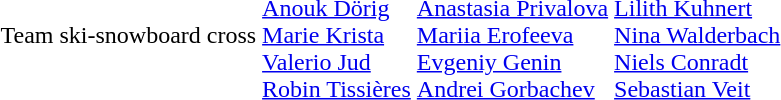<table>
<tr>
<td>Team ski-snowboard cross<br></td>
<td colspan=2><br><a href='#'>Anouk Dörig</a><br><a href='#'>Marie Krista</a><br><a href='#'>Valerio Jud</a><br><a href='#'>Robin Tissières</a></td>
<td colspan=2><br><a href='#'>Anastasia Privalova</a><br><a href='#'>Mariia Erofeeva</a><br><a href='#'>Evgeniy Genin</a><br><a href='#'>Andrei Gorbachev</a></td>
<td colspan=2><br><a href='#'>Lilith Kuhnert</a><br><a href='#'>Nina Walderbach</a><br><a href='#'>Niels Conradt</a><br><a href='#'>Sebastian Veit</a></td>
</tr>
</table>
